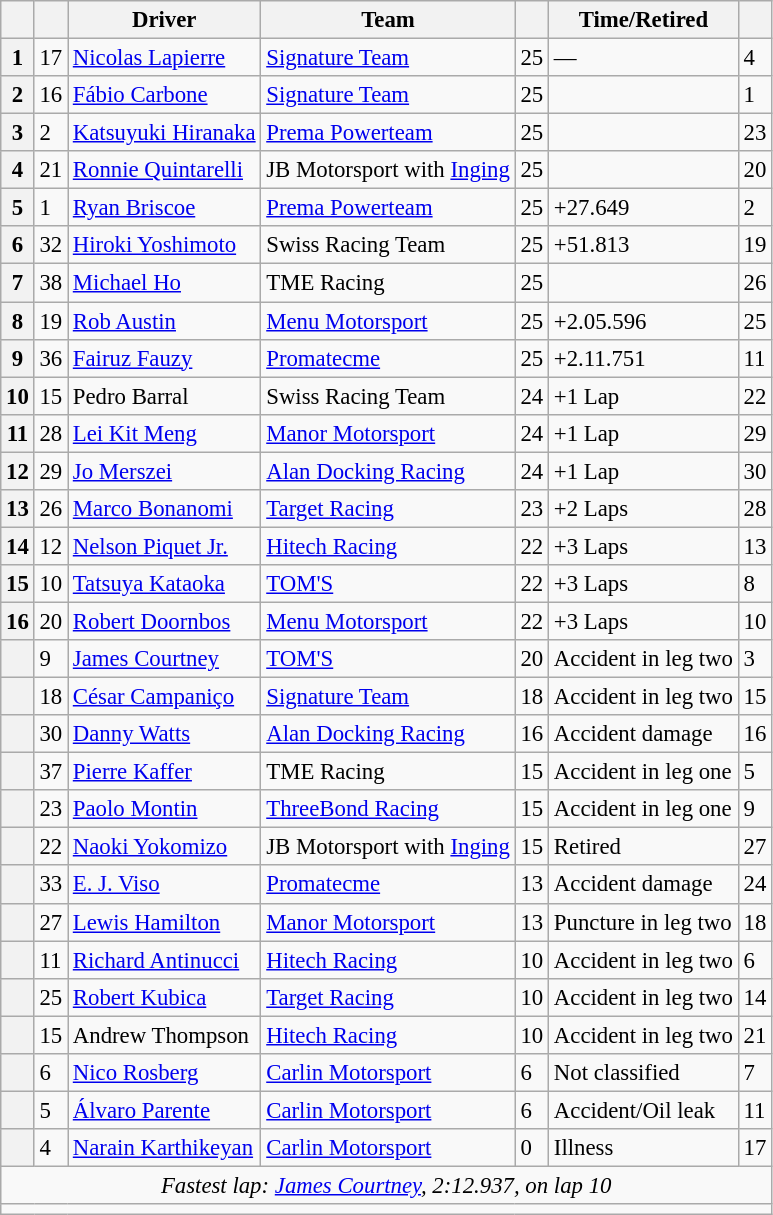<table class="wikitable" style="font-size: 95%;">
<tr>
<th scope="col"></th>
<th scope="col"></th>
<th scope="col">Driver</th>
<th scope="col">Team</th>
<th scope="col"></th>
<th scope="col">Time/Retired</th>
<th scope="col"></th>
</tr>
<tr>
<th scope="row">1</th>
<td>17</td>
<td> <a href='#'>Nicolas Lapierre</a></td>
<td><a href='#'>Signature Team</a></td>
<td>25</td>
<td>—</td>
<td>4</td>
</tr>
<tr>
<th scope="row">2</th>
<td>16</td>
<td> <a href='#'>Fábio Carbone</a></td>
<td><a href='#'>Signature Team</a></td>
<td>25</td>
<td></td>
<td>1</td>
</tr>
<tr>
<th scope="row">3</th>
<td>2</td>
<td> <a href='#'>Katsuyuki Hiranaka</a></td>
<td><a href='#'>Prema Powerteam</a></td>
<td>25</td>
<td></td>
<td>23</td>
</tr>
<tr>
<th scope="row">4</th>
<td>21</td>
<td> <a href='#'>Ronnie Quintarelli</a></td>
<td>JB Motorsport with <a href='#'>Inging</a></td>
<td>25</td>
<td></td>
<td>20</td>
</tr>
<tr>
<th scope="row">5</th>
<td>1</td>
<td> <a href='#'>Ryan Briscoe</a></td>
<td><a href='#'>Prema Powerteam</a></td>
<td>25</td>
<td>+27.649</td>
<td>2</td>
</tr>
<tr>
<th scope="row">6</th>
<td>32</td>
<td> <a href='#'>Hiroki Yoshimoto</a></td>
<td>Swiss Racing Team</td>
<td>25</td>
<td>+51.813</td>
<td>19</td>
</tr>
<tr>
<th scope="row">7</th>
<td>38</td>
<td> <a href='#'>Michael Ho</a></td>
<td>TME Racing</td>
<td>25</td>
<td></td>
<td>26</td>
</tr>
<tr>
<th scope="row">8</th>
<td>19</td>
<td> <a href='#'>Rob Austin</a></td>
<td><a href='#'>Menu Motorsport</a></td>
<td>25</td>
<td>+2.05.596</td>
<td>25</td>
</tr>
<tr>
<th scope="row">9</th>
<td>36</td>
<td> <a href='#'>Fairuz Fauzy</a></td>
<td><a href='#'>Promatecme</a></td>
<td>25</td>
<td>+2.11.751</td>
<td>11</td>
</tr>
<tr>
<th scope="row">10</th>
<td>15</td>
<td> Pedro Barral</td>
<td>Swiss Racing Team</td>
<td>24</td>
<td>+1 Lap</td>
<td>22</td>
</tr>
<tr>
<th scope="row">11</th>
<td>28</td>
<td> <a href='#'>Lei Kit Meng</a></td>
<td><a href='#'>Manor Motorsport</a></td>
<td>24</td>
<td>+1 Lap</td>
<td>29</td>
</tr>
<tr>
<th scope="row">12</th>
<td>29</td>
<td> <a href='#'>Jo Merszei</a></td>
<td><a href='#'>Alan Docking Racing</a></td>
<td>24</td>
<td>+1 Lap</td>
<td>30</td>
</tr>
<tr>
<th scope="row">13</th>
<td>26</td>
<td> <a href='#'>Marco Bonanomi</a></td>
<td><a href='#'>Target Racing</a></td>
<td>23</td>
<td>+2 Laps</td>
<td>28</td>
</tr>
<tr>
<th scope="row">14</th>
<td>12</td>
<td> <a href='#'>Nelson Piquet Jr.</a></td>
<td><a href='#'>Hitech Racing</a></td>
<td>22</td>
<td>+3 Laps</td>
<td>13</td>
</tr>
<tr>
<th scope="row">15</th>
<td>10</td>
<td> <a href='#'>Tatsuya Kataoka</a></td>
<td><a href='#'>TOM'S</a></td>
<td>22</td>
<td>+3 Laps</td>
<td>8</td>
</tr>
<tr>
<th scope="row">16</th>
<td>20</td>
<td> <a href='#'>Robert Doornbos</a></td>
<td><a href='#'>Menu Motorsport</a></td>
<td>22</td>
<td>+3 Laps</td>
<td>10</td>
</tr>
<tr>
<th scope="row"></th>
<td>9</td>
<td> <a href='#'>James Courtney</a></td>
<td><a href='#'>TOM'S</a></td>
<td>20</td>
<td>Accident in leg two</td>
<td>3</td>
</tr>
<tr>
<th scope="row"></th>
<td>18</td>
<td> <a href='#'>César Campaniço</a></td>
<td><a href='#'>Signature Team</a></td>
<td>18</td>
<td>Accident in leg two</td>
<td>15</td>
</tr>
<tr>
<th scope="row"></th>
<td>30</td>
<td> <a href='#'>Danny Watts</a></td>
<td><a href='#'>Alan Docking Racing</a></td>
<td>16</td>
<td>Accident damage</td>
<td>16</td>
</tr>
<tr>
<th scope="row"></th>
<td>37</td>
<td> <a href='#'>Pierre Kaffer</a></td>
<td>TME Racing</td>
<td>15</td>
<td>Accident in leg one</td>
<td>5</td>
</tr>
<tr>
<th scope="row"></th>
<td>23</td>
<td> <a href='#'>Paolo Montin</a></td>
<td><a href='#'>ThreeBond Racing</a></td>
<td>15</td>
<td>Accident in leg one</td>
<td>9</td>
</tr>
<tr>
<th scope="row"></th>
<td>22</td>
<td> <a href='#'>Naoki Yokomizo</a></td>
<td>JB Motorsport with <a href='#'>Inging</a></td>
<td>15</td>
<td>Retired</td>
<td>27</td>
</tr>
<tr>
<th scope="row"></th>
<td>33</td>
<td> <a href='#'>E. J. Viso</a></td>
<td><a href='#'>Promatecme</a></td>
<td>13</td>
<td>Accident damage</td>
<td>24</td>
</tr>
<tr>
<th scope="row"></th>
<td>27</td>
<td> <a href='#'>Lewis Hamilton</a></td>
<td><a href='#'>Manor Motorsport</a></td>
<td>13</td>
<td>Puncture in leg two</td>
<td>18</td>
</tr>
<tr>
<th scope="row"></th>
<td>11</td>
<td> <a href='#'>Richard Antinucci</a></td>
<td><a href='#'>Hitech Racing</a></td>
<td>10</td>
<td>Accident in leg two</td>
<td>6</td>
</tr>
<tr>
<th scope="row"></th>
<td>25</td>
<td> <a href='#'>Robert Kubica</a></td>
<td><a href='#'>Target Racing</a></td>
<td>10</td>
<td>Accident in leg two</td>
<td>14</td>
</tr>
<tr>
<th scope="row"></th>
<td>15</td>
<td> Andrew Thompson</td>
<td><a href='#'>Hitech Racing</a></td>
<td>10</td>
<td>Accident in leg two</td>
<td>21</td>
</tr>
<tr>
<th scope="row"></th>
<td>6</td>
<td> <a href='#'>Nico Rosberg</a></td>
<td><a href='#'>Carlin Motorsport</a></td>
<td>6</td>
<td>Not classified</td>
<td>7</td>
</tr>
<tr>
<th scope="row"></th>
<td>5</td>
<td> <a href='#'>Álvaro Parente</a></td>
<td><a href='#'>Carlin Motorsport</a></td>
<td>6</td>
<td>Accident/Oil leak</td>
<td>11</td>
</tr>
<tr>
<th scope="row"></th>
<td>4</td>
<td> <a href='#'>Narain Karthikeyan</a></td>
<td><a href='#'>Carlin Motorsport</a></td>
<td>0</td>
<td>Illness</td>
<td>17</td>
</tr>
<tr>
<td colspan="7" align="center"><em>Fastest lap: <a href='#'>James Courtney</a>, 2:12.937,  on lap 10</em></td>
</tr>
<tr>
<td colspan=7></td>
</tr>
</table>
